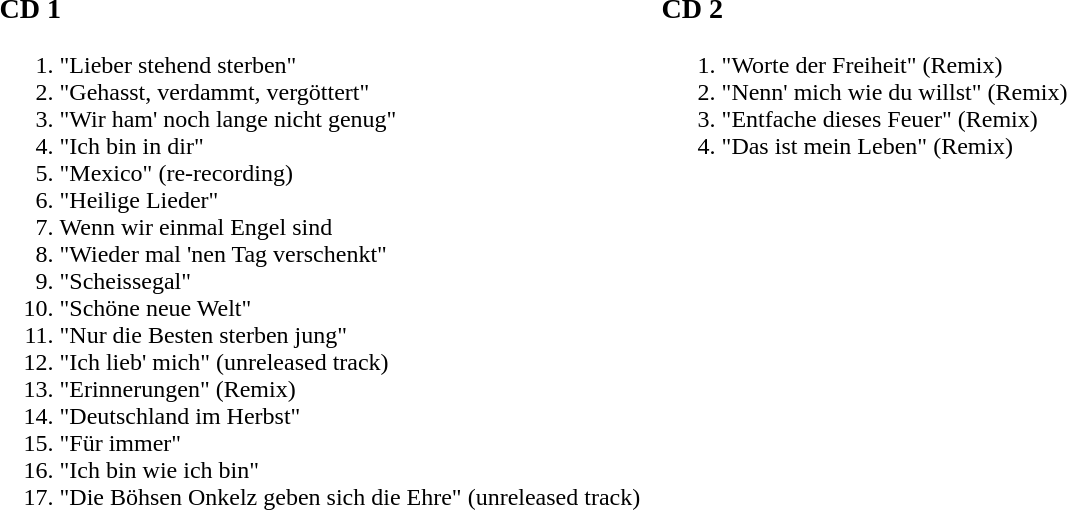<table width="70%" align="left">
<tr>
<td width="50%" valign="top"><br><h3>CD 1</h3><ol><li>"Lieber stehend sterben"</li><li>"Gehasst, verdammt, vergöttert"</li><li>"Wir ham' noch lange nicht genug"</li><li>"Ich bin in dir"</li><li>"Mexico" (re-recording)</li><li>"Heilige Lieder"</li><li>Wenn wir einmal Engel sind</li><li>"Wieder mal 'nen Tag verschenkt"</li><li>"Scheissegal"</li><li>"Schöne neue Welt"</li><li>"Nur die Besten sterben jung"</li><li>"Ich lieb' mich" (unreleased track)</li><li>"Erinnerungen" (Remix)</li><li>"Deutschland im Herbst"</li><li>"Für immer"</li><li>"Ich bin wie ich bin"</li><li>"Die Böhsen Onkelz geben sich die Ehre" (unreleased track)</li></ol></td>
<td width="50%" valign="top"><br><h3>CD 2</h3><ol><li>"Worte der Freiheit" (Remix)</li><li>"Nenn' mich wie du willst" (Remix)</li><li>"Entfache dieses Feuer" (Remix)</li><li>"Das ist mein Leben" (Remix)</li></ol></td>
</tr>
<tr>
</tr>
</table>
